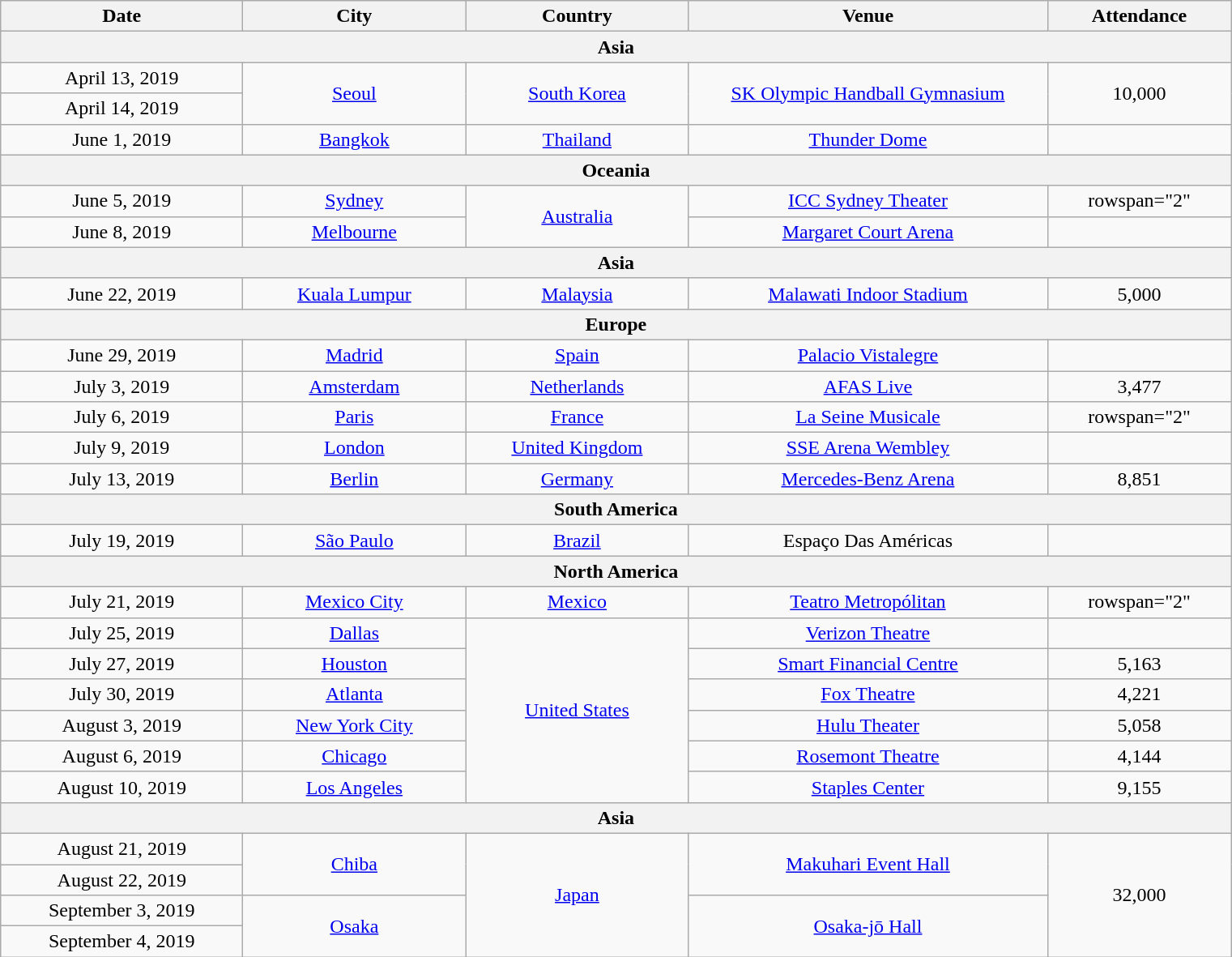<table class="wikitable" style="text-align:center;">
<tr>
<th scope="col" style="width:12em;">Date</th>
<th scope="col" style="width:11em;">City</th>
<th scope="col" style="width:11em;">Country</th>
<th scope="col" style="width:18em;">Venue</th>
<th scope="col" style="width:9em;">Attendance</th>
</tr>
<tr>
<th colspan="5" align="center"><strong>Asia</strong></th>
</tr>
<tr>
<td align="center">April 13, 2019</td>
<td rowspan="2" align="center"><a href='#'>Seoul</a></td>
<td rowspan="2" align="center"><a href='#'>South Korea</a></td>
<td rowspan="2" align="center"><a href='#'>SK Olympic Handball Gymnasium</a></td>
<td rowspan="2" align="center">10,000</td>
</tr>
<tr>
<td>April 14, 2019</td>
</tr>
<tr>
<td align="center">June 1, 2019</td>
<td align="center"><a href='#'>Bangkok</a></td>
<td align="center"><a href='#'>Thailand</a></td>
<td align="center"><a href='#'>Thunder Dome</a></td>
<td></td>
</tr>
<tr>
<th colspan="5" align="center"><strong>Oceania</strong></th>
</tr>
<tr>
<td align="center">June 5, 2019</td>
<td align="center"><a href='#'>Sydney</a></td>
<td rowspan="2" align="center"><a href='#'>Australia</a></td>
<td align="center"><a href='#'>ICC Sydney Theater</a></td>
<td>rowspan="2" </td>
</tr>
<tr>
<td align="center">June 8, 2019</td>
<td align="center"><a href='#'>Melbourne</a></td>
<td align="center"><a href='#'>Margaret Court Arena</a></td>
</tr>
<tr>
<th colspan="5" align="center"><strong>Asia</strong></th>
</tr>
<tr>
<td align="center">June 22, 2019</td>
<td align="center"><a href='#'>Kuala Lumpur</a></td>
<td align="center"><a href='#'>Malaysia</a></td>
<td align="center"><a href='#'>Malawati Indoor Stadium</a></td>
<td>5,000</td>
</tr>
<tr>
<th colspan="5" align="center"><strong>Europe</strong></th>
</tr>
<tr>
<td align="center">June 29, 2019</td>
<td align="center"><a href='#'>Madrid</a></td>
<td align="center"><a href='#'>Spain</a></td>
<td align="center"><a href='#'>Palacio Vistalegre</a></td>
<td></td>
</tr>
<tr>
<td align="center">July 3, 2019</td>
<td align="center"><a href='#'>Amsterdam</a></td>
<td align="center"><a href='#'>Netherlands</a></td>
<td align="center"><a href='#'>AFAS Live</a></td>
<td align="center">3,477</td>
</tr>
<tr>
<td align="center">July 6, 2019</td>
<td align="center"><a href='#'>Paris</a></td>
<td align="center"><a href='#'>France</a></td>
<td align="center"><a href='#'>La Seine Musicale</a></td>
<td>rowspan="2" </td>
</tr>
<tr>
<td align="center">July 9, 2019</td>
<td align="center"><a href='#'>London</a></td>
<td align="center"><a href='#'>United Kingdom</a></td>
<td align="center"><a href='#'>SSE Arena Wembley</a></td>
</tr>
<tr>
<td align="center">July 13, 2019</td>
<td align="center"><a href='#'>Berlin</a></td>
<td align="center"><a href='#'>Germany</a></td>
<td align="center"><a href='#'>Mercedes-Benz Arena</a></td>
<td align="center">8,851</td>
</tr>
<tr>
<th colspan="5" align="center"><strong>South America</strong></th>
</tr>
<tr>
<td align="center">July 19, 2019</td>
<td align="center"><a href='#'>São Paulo</a></td>
<td align="center"><a href='#'>Brazil</a></td>
<td align="center">Espaço Das Américas</td>
<td></td>
</tr>
<tr>
<th colspan="5" align="center"><strong>North America</strong></th>
</tr>
<tr>
<td align="center">July 21, 2019</td>
<td align="center"><a href='#'>Mexico City</a></td>
<td align="center"><a href='#'>Mexico</a></td>
<td align="center"><a href='#'>Teatro Metropólitan</a></td>
<td>rowspan="2" </td>
</tr>
<tr>
<td align="center">July 25, 2019</td>
<td align="center"><a href='#'>Dallas</a></td>
<td rowspan="6" align="center"><a href='#'>United States</a></td>
<td align="center"><a href='#'>Verizon Theatre</a></td>
</tr>
<tr>
<td align="center">July 27, 2019</td>
<td align="center"><a href='#'>Houston</a></td>
<td align="center"><a href='#'>Smart Financial Centre</a></td>
<td align="center">5,163</td>
</tr>
<tr>
<td align="center">July 30, 2019</td>
<td align="center"><a href='#'>Atlanta</a></td>
<td align="center"><a href='#'>Fox Theatre</a></td>
<td align="center">4,221</td>
</tr>
<tr>
<td align="center">August 3, 2019</td>
<td align="center"><a href='#'>New York City</a></td>
<td align="center"><a href='#'>Hulu Theater</a></td>
<td align="center">5,058</td>
</tr>
<tr>
<td align="center">August 6, 2019</td>
<td align="center"><a href='#'>Chicago</a></td>
<td align="center"><a href='#'>Rosemont Theatre</a></td>
<td align="center">4,144</td>
</tr>
<tr>
<td align="center">August 10, 2019</td>
<td align="center"><a href='#'>Los Angeles</a></td>
<td align="center"><a href='#'>Staples Center</a></td>
<td align="center">9,155</td>
</tr>
<tr>
<th colspan="5" align="center"><strong>Asia</strong></th>
</tr>
<tr>
<td align="center">August 21, 2019</td>
<td rowspan="2" align="center"><a href='#'>Chiba</a></td>
<td rowspan="4" align="center"><a href='#'>Japan</a></td>
<td rowspan="2" align="center"><a href='#'>Makuhari Event Hall</a></td>
<td rowspan="4">32,000</td>
</tr>
<tr>
<td>August 22, 2019</td>
</tr>
<tr>
<td align="center">September 3, 2019</td>
<td rowspan="2" align="center"><a href='#'>Osaka</a></td>
<td rowspan="2" align="center"><a href='#'>Osaka-jō Hall</a></td>
</tr>
<tr>
<td>September 4, 2019</td>
</tr>
</table>
